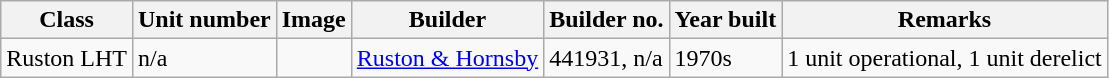<table class="wikitable">
<tr>
<th>Class</th>
<th>Unit number</th>
<th>Image</th>
<th>Builder</th>
<th>Builder no.</th>
<th>Year built</th>
<th>Remarks</th>
</tr>
<tr>
<td>Ruston LHT</td>
<td>n/a</td>
<td></td>
<td> <a href='#'>Ruston & Hornsby</a></td>
<td>441931, n/a</td>
<td>1970s</td>
<td>1 unit operational, 1 unit derelict</td>
</tr>
</table>
